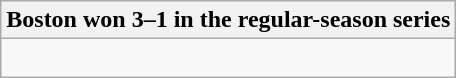<table class="wikitable collapsible collapsed">
<tr>
<th>Boston won 3–1 in the regular-season series</th>
</tr>
<tr>
<td><br>


</td>
</tr>
</table>
